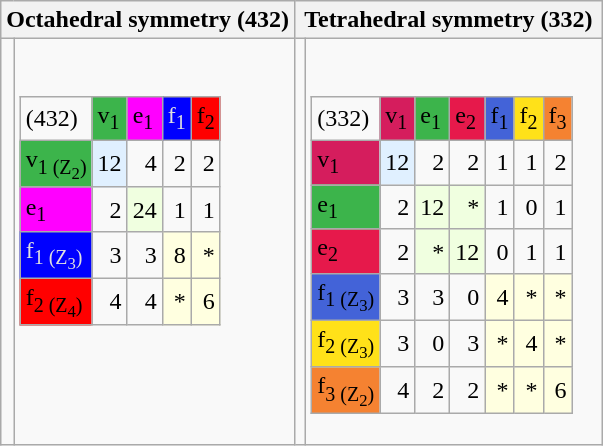<table class=wikitable>
<tr>
<th colspan=2>Octahedral symmetry (432)</th>
<th colspan=2>Tetrahedral symmetry (332)</th>
</tr>
<tr>
<td></td>
<td valign=top><br><table class=wikitable>
<tr>
<td>(432)</td>
<td style="background-color:#3CB44B; color: #000000">v<sub>1</sub></td>
<td style="background-color:#FF00FF;">e<sub>1</sub></td>
<td style="background-color:#0000FF; color: #E0E0E0">f<sub>1</sub></td>
<td style="background-color:#FF0000;">f<sub>2</sub></td>
</tr>
<tr align=right>
<td style="background-color:#3CB44B; color:#000000">v<sub>1 (Z<sub>2</sub>)</sub></td>
<td style="background-color:#E0F0FF">12</td>
<td>4</td>
<td>2</td>
<td>2</td>
</tr>
<tr align=right>
<td align=left style="background-color:#FF00FF;">e<sub>1</sub></td>
<td>2</td>
<td style="background-color:#f0FFE0">24</td>
<td>1</td>
<td>1</td>
</tr>
<tr align=right>
<td align=left style="background-color:#0000FF; color:#E0E0E0">f<sub>1 (Z<sub>3</sub>)</sub></td>
<td>3</td>
<td>3</td>
<td style="background-color:#FFFFE0">8</td>
<td style="background-color:#FFFFE0">*</td>
</tr>
<tr align=right>
<td align=left style="background-color:#FF0000;">f<sub>2 (Z<sub>4</sub>)</sub></td>
<td>4</td>
<td>4</td>
<td style="background-color:#FFFFE0">*</td>
<td style="background-color:#FFFFE0">6</td>
</tr>
</table>
</td>
<td></td>
<td><br><table class=wikitable>
<tr>
<td>(332)</td>
<td style="background-color:#D51D5D;">v<sub>1</sub></td>
<td style="background-color:#3CB44B;">e<sub>1</sub></td>
<td style="background-color:#E6194B;">e<sub>2</sub></td>
<td style="background-color:#4363D8;">f<sub>1</sub></td>
<td style="background-color:#FFE119;">f<sub>2</sub></td>
<td style="background-color:#F58231;">f<sub>3</sub></td>
</tr>
<tr align=right>
<td align=left style="background-color:#D51D5D;">v<sub>1</sub></td>
<td style="background-color:#E0F0FF">12</td>
<td>2</td>
<td>2</td>
<td>1</td>
<td>1</td>
<td>2</td>
</tr>
<tr align=right>
<td align=left style="background-color:#3CB44B;">e<sub>1</sub></td>
<td>2</td>
<td style="background-color:#f0FFE0">12</td>
<td style="background-color:#f0FFE0">*</td>
<td>1</td>
<td>0</td>
<td>1</td>
</tr>
<tr align=right>
<td align=left style="background-color:#E6194B;">e<sub>2</sub></td>
<td>2</td>
<td style="background-color:#f0FFE0">*</td>
<td style="background-color:#f0FFE0">12</td>
<td>0</td>
<td>1</td>
<td>1</td>
</tr>
<tr align=right>
<td align=left style="background-color:#4363D8;">f<sub>1 (Z<sub>3</sub>)</sub></td>
<td>3</td>
<td>3</td>
<td>0</td>
<td style="background-color:#FFFFE0">4</td>
<td style="background-color:#FFFFE0">*</td>
<td style="background-color:#FFFFE0">*</td>
</tr>
<tr align=right>
<td align=left style="background-color:#FFE119;">f<sub>2 (Z<sub>3</sub>)</sub></td>
<td>3</td>
<td>0</td>
<td>3</td>
<td style="background-color:#FFFFE0">*</td>
<td style="background-color:#FFFFE0">4</td>
<td style="background-color:#FFFFE0">*</td>
</tr>
<tr align=right>
<td align=left style="background-color:#F58231;">f<sub>3 (Z<sub>2</sub>)</sub></td>
<td>4</td>
<td>2</td>
<td>2</td>
<td style="background-color:#FFFFE0">*</td>
<td style="background-color:#FFFFE0">*</td>
<td style="background-color:#FFFFE0">6</td>
</tr>
</table>
</td>
</tr>
</table>
